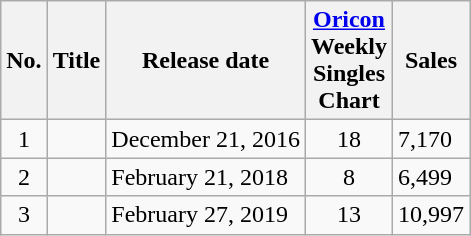<table class="wikitable" style="text-align:left">
<tr>
<th>No.</th>
<th>Title</th>
<th>Release date</th>
<th><a href='#'>Oricon</a><br>Weekly<br>Singles<br>Chart<br></th>
<th>Sales</th>
</tr>
<tr>
<td align="center">1</td>
<td></td>
<td>December 21, 2016</td>
<td align="center">18</td>
<td>7,170</td>
</tr>
<tr>
<td align="center">2</td>
<td></td>
<td>February 21, 2018</td>
<td align="center">8</td>
<td>6,499</td>
</tr>
<tr>
<td align="center">3</td>
<td></td>
<td>February 27, 2019</td>
<td align="center">13</td>
<td>10,997</td>
</tr>
</table>
